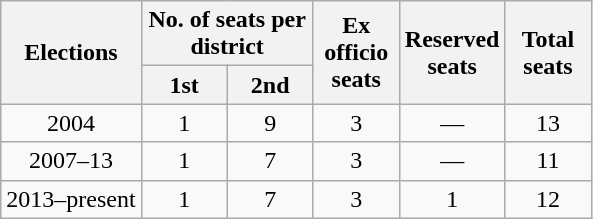<table class=wikitable style="text-align:center">
<tr>
<th rowspan=2>Elections</th>
<th colspan=2>No. of seats per district</th>
<th width=50px rowspan=2>Ex officio seats</th>
<th width=50px rowspan=2>Reserved seats</th>
<th width=50px rowspan=2>Total seats</th>
</tr>
<tr>
<th width=50px>1st</th>
<th width=50px>2nd</th>
</tr>
<tr>
<td>2004</td>
<td>1</td>
<td>9</td>
<td>3</td>
<td>—</td>
<td>13</td>
</tr>
<tr>
<td>2007–13</td>
<td>1</td>
<td>7</td>
<td>3</td>
<td>—</td>
<td>11</td>
</tr>
<tr>
<td>2013–present</td>
<td>1</td>
<td>7</td>
<td>3</td>
<td>1</td>
<td>12</td>
</tr>
</table>
